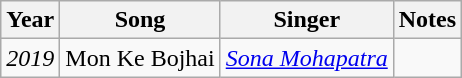<table class="wikitable">
<tr>
<th scope="col">Year</th>
<th scope="col">Song</th>
<th scope="col">Singer</th>
<th scope="col">Notes</th>
</tr>
<tr>
<td><em>2019</em></td>
<td>Mon Ke Bojhai</td>
<td><em><a href='#'>Sona Mohapatra</a></em></td>
<td></td>
</tr>
</table>
